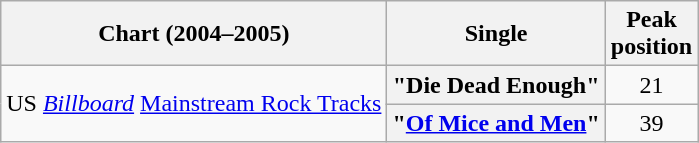<table class="wikitable sortable plainrowheaders">
<tr>
<th scope="col">Chart (2004–2005)</th>
<th scope="col">Single</th>
<th scope="col">Peak<br>position</th>
</tr>
<tr>
<td rowspan="2">US <em><a href='#'>Billboard</a></em> <a href='#'>Mainstream Rock Tracks</a></td>
<th scope="row">"Die Dead Enough"</th>
<td align="center">21</td>
</tr>
<tr>
<th scope="row">"<a href='#'>Of Mice and Men</a>"</th>
<td align="center">39</td>
</tr>
</table>
